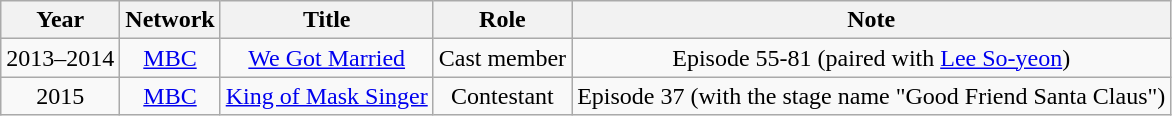<table class="wikitable" align="center">
<tr>
<th>Year</th>
<th>Network</th>
<th>Title</th>
<th>Role</th>
<th>Note</th>
</tr>
<tr align="center">
<td>2013–2014</td>
<td><a href='#'>MBC</a></td>
<td><a href='#'>We Got Married</a></td>
<td>Cast member</td>
<td>Episode 55-81 (paired with <a href='#'>Lee So-yeon</a>)</td>
</tr>
<tr align="center">
<td>2015</td>
<td><a href='#'>MBC</a></td>
<td><a href='#'>King of Mask Singer</a></td>
<td>Contestant</td>
<td>Episode 37 (with the stage name "Good Friend Santa Claus")</td>
</tr>
</table>
